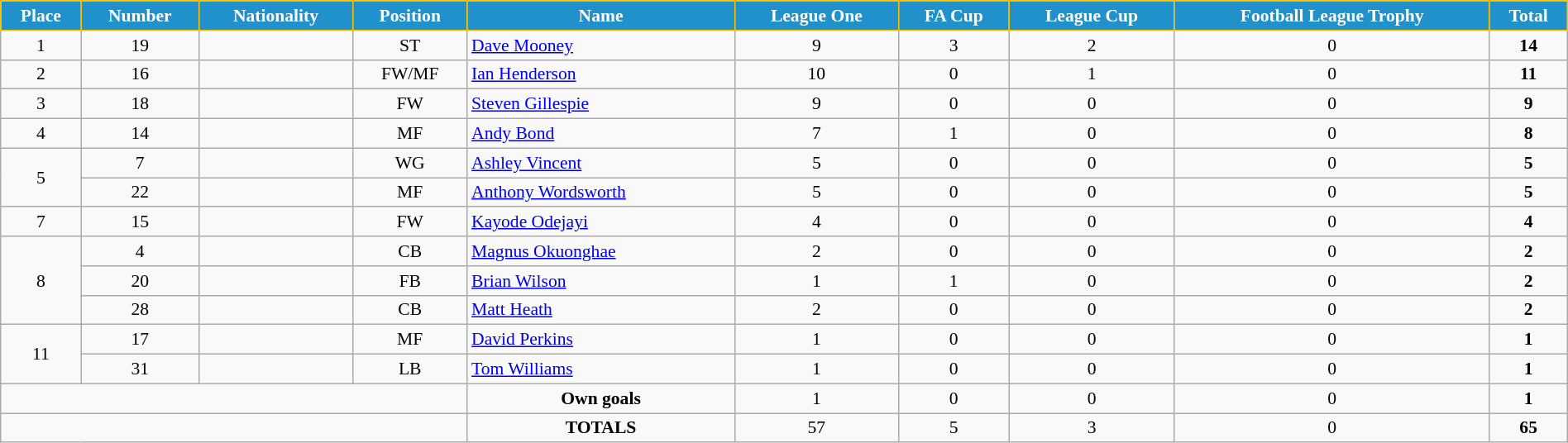<table class="wikitable" style="text-align:center; font-size:90%; width:100%;">
<tr>
<th style="background:#2191CC; color:white; border:1px solid #F7C408; text-align:center;">Place</th>
<th style="background:#2191CC; color:white; border:1px solid #F7C408; text-align:center;">Number</th>
<th style="background:#2191CC; color:white; border:1px solid #F7C408; text-align:center;">Nationality</th>
<th style="background:#2191CC; color:white; border:1px solid #F7C408; text-align:center;">Position</th>
<th style="background:#2191CC; color:white; border:1px solid #F7C408; text-align:center;">Name</th>
<th style="background:#2191CC; color:white; border:1px solid #F7C408; text-align:center;">League One</th>
<th style="background:#2191CC; color:white; border:1px solid #F7C408; text-align:center;">FA Cup</th>
<th style="background:#2191CC; color:white; border:1px solid #F7C408; text-align:center;">League Cup</th>
<th style="background:#2191CC; color:white; border:1px solid #F7C408; text-align:center;">Football League Trophy</th>
<th style="background:#2191CC; color:white; border:1px solid #F7C408; text-align:center;">Total</th>
</tr>
<tr>
<td>1</td>
<td>19</td>
<td></td>
<td>ST</td>
<td align="left"><a href='#'>Dave Mooney</a></td>
<td>9</td>
<td>3</td>
<td>2</td>
<td>0</td>
<td><strong>14</strong></td>
</tr>
<tr>
<td>2</td>
<td>16</td>
<td></td>
<td>FW/MF</td>
<td align="left"><a href='#'>Ian Henderson</a></td>
<td>10</td>
<td>0</td>
<td>1</td>
<td>0</td>
<td><strong>11</strong></td>
</tr>
<tr>
<td>3</td>
<td>18</td>
<td></td>
<td>FW</td>
<td align="left"><a href='#'>Steven Gillespie</a></td>
<td>9</td>
<td>0</td>
<td>0</td>
<td>0</td>
<td><strong>9</strong></td>
</tr>
<tr>
<td>4</td>
<td>14</td>
<td></td>
<td>MF</td>
<td align="left"><a href='#'>Andy Bond</a></td>
<td>7</td>
<td>1</td>
<td>0</td>
<td>0</td>
<td><strong>8</strong></td>
</tr>
<tr>
<td rowspan=2>5</td>
<td>7</td>
<td></td>
<td>WG</td>
<td align="left"><a href='#'>Ashley Vincent</a></td>
<td>5</td>
<td>0</td>
<td>0</td>
<td>0</td>
<td><strong>5</strong></td>
</tr>
<tr>
<td>22</td>
<td></td>
<td>MF</td>
<td align="left"><a href='#'>Anthony Wordsworth</a></td>
<td>5</td>
<td>0</td>
<td>0</td>
<td>0</td>
<td><strong>5</strong></td>
</tr>
<tr>
<td>7</td>
<td>15</td>
<td></td>
<td>FW</td>
<td align="left"><a href='#'>Kayode Odejayi</a></td>
<td>4</td>
<td>0</td>
<td>0</td>
<td>0</td>
<td><strong>4</strong></td>
</tr>
<tr>
<td rowspan=3>8</td>
<td>4</td>
<td></td>
<td>CB</td>
<td align="left"><a href='#'>Magnus Okuonghae</a></td>
<td>2</td>
<td>0</td>
<td>0</td>
<td>0</td>
<td><strong>2</strong></td>
</tr>
<tr>
<td>20</td>
<td></td>
<td>FB</td>
<td align="left"><a href='#'>Brian Wilson</a></td>
<td>1</td>
<td>1</td>
<td>0</td>
<td>0</td>
<td><strong>2</strong></td>
</tr>
<tr>
<td>28</td>
<td></td>
<td>CB</td>
<td align="left"><a href='#'>Matt Heath</a></td>
<td>2</td>
<td>0</td>
<td>0</td>
<td>0</td>
<td><strong>2</strong></td>
</tr>
<tr>
<td rowspan=2>11</td>
<td>17</td>
<td></td>
<td>MF</td>
<td align="left"><a href='#'>David Perkins</a></td>
<td>1</td>
<td>0</td>
<td>0</td>
<td>0</td>
<td><strong>1</strong></td>
</tr>
<tr>
<td>31</td>
<td></td>
<td>LB</td>
<td align="left"><a href='#'>Tom Williams</a></td>
<td>1</td>
<td>0</td>
<td>0</td>
<td>0</td>
<td><strong>1</strong></td>
</tr>
<tr>
<td colspan="4"></td>
<td><strong>Own goals</strong></td>
<td>1</td>
<td>0</td>
<td>0</td>
<td>0</td>
<td><strong>1</strong></td>
</tr>
<tr>
<td colspan="4"></td>
<td><strong>TOTALS</strong></td>
<td>57</td>
<td>5</td>
<td>3</td>
<td>0</td>
<td><strong>65</strong></td>
</tr>
</table>
